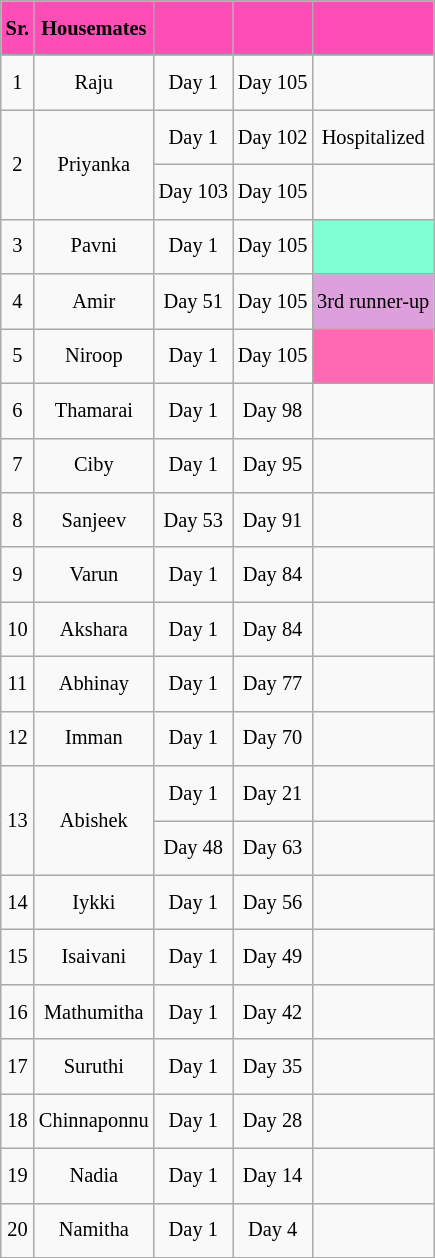<table class="wikitable sortable" style=" text-align:center; font-size:85%;  line-height:30px; width:auto;">
<tr>
<th scope="col" style ="background:#FF4DB8;"style="background:#FF4DB8 ;color:black">Sr.</th>
<th scope="col" style ="background:#FF4DB8;"style="background:#FF4DB8 ;color:black">Housemates</th>
<th scope="col" style ="background:#FF4DB8;"style="background:#FF4DB8 ;color:black"></th>
<th scope="col" style ="background:#FF4DB8;"style="background:#FF4DB8 ;color:black"></th>
<th scope="col" style ="background:#FF4DB8;"style="background:#FF4DB8 ;color:black"></th>
</tr>
<tr>
<td>1</td>
<td>Raju</td>
<td>Day 1</td>
<td>Day 105</td>
<td></td>
</tr>
<tr>
<td rowspan="2">2</td>
<td rowspan="2">Priyanka</td>
<td>Day 1</td>
<td>Day 102</td>
<td ill>Hospitalized</td>
</tr>
<tr>
<td>Day 103</td>
<td>Day 105</td>
<td></td>
</tr>
<tr>
<td>3</td>
<td>Pavni</td>
<td>Day 1</td>
<td>Day 105</td>
<td style="background:#7FFFD4; text-align:center"></td>
</tr>
<tr>
<td>4</td>
<td>Amir</td>
<td>Day 51</td>
<td>Day 105</td>
<td style="background:#DDA0DD;">3rd runner-up</td>
</tr>
<tr>
<td>5</td>
<td>Niroop</td>
<td>Day 1</td>
<td>Day 105</td>
<td style="background:#FF69B4; text-align:center"></td>
</tr>
<tr>
<td>6</td>
<td>Thamarai</td>
<td>Day 1</td>
<td>Day 98</td>
<td></td>
</tr>
<tr>
<td>7</td>
<td>Ciby</td>
<td>Day 1</td>
<td>Day 95</td>
<td></td>
</tr>
<tr>
<td>8</td>
<td>Sanjeev</td>
<td>Day 53</td>
<td>Day 91</td>
<td></td>
</tr>
<tr>
<td>9</td>
<td>Varun</td>
<td>Day 1</td>
<td>Day 84</td>
<td></td>
</tr>
<tr>
<td>10</td>
<td>Akshara</td>
<td>Day 1</td>
<td>Day 84</td>
<td></td>
</tr>
<tr>
<td>11</td>
<td>Abhinay</td>
<td>Day 1</td>
<td>Day 77</td>
<td></td>
</tr>
<tr>
<td>12</td>
<td>Imman</td>
<td>Day 1</td>
<td>Day 70</td>
<td></td>
</tr>
<tr>
<td rowspan="2">13</td>
<td rowspan="2">Abishek</td>
<td>Day 1</td>
<td>Day 21</td>
<td></td>
</tr>
<tr>
<td>Day 48</td>
<td>Day 63</td>
<td></td>
</tr>
<tr>
<td>14</td>
<td>Iykki</td>
<td>Day 1</td>
<td>Day 56</td>
<td></td>
</tr>
<tr>
<td>15</td>
<td>Isaivani</td>
<td>Day 1</td>
<td>Day 49</td>
<td></td>
</tr>
<tr>
<td>16</td>
<td>Mathumitha</td>
<td>Day 1</td>
<td>Day 42</td>
<td></td>
</tr>
<tr>
<td>17</td>
<td>Suruthi</td>
<td>Day 1</td>
<td>Day 35</td>
<td></td>
</tr>
<tr>
<td>18</td>
<td>Chinnaponnu</td>
<td>Day 1</td>
<td>Day 28</td>
<td></td>
</tr>
<tr>
<td>19</td>
<td>Nadia</td>
<td>Day 1</td>
<td>Day 14</td>
<td></td>
</tr>
<tr>
<td>20</td>
<td>Namitha</td>
<td>Day 1</td>
<td>Day 4</td>
<td></td>
</tr>
</table>
